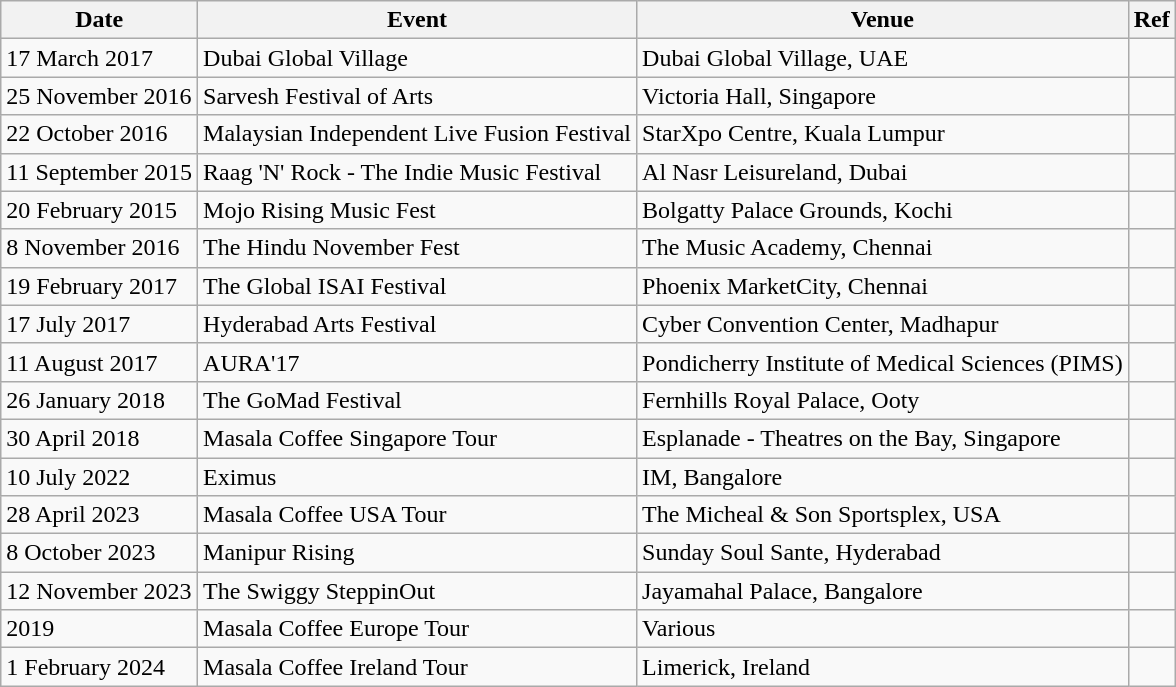<table class="wikitable">
<tr>
<th>Date</th>
<th>Event</th>
<th>Venue</th>
<th>Ref</th>
</tr>
<tr>
<td>17 March 2017</td>
<td>Dubai Global Village</td>
<td>Dubai Global Village, UAE</td>
<td></td>
</tr>
<tr>
<td>25 November 2016</td>
<td>Sarvesh Festival of Arts</td>
<td>Victoria Hall, Singapore</td>
<td></td>
</tr>
<tr>
<td>22 October 2016</td>
<td>Malaysian Independent Live Fusion Festival</td>
<td>StarXpo Centre, Kuala Lumpur</td>
<td></td>
</tr>
<tr>
<td>11 September 2015</td>
<td>Raag 'N' Rock - The Indie Music Festival</td>
<td>Al Nasr Leisureland, Dubai</td>
<td></td>
</tr>
<tr>
<td>20 February 2015</td>
<td>Mojo Rising Music Fest</td>
<td>Bolgatty Palace Grounds, Kochi</td>
<td></td>
</tr>
<tr>
<td>8 November 2016</td>
<td>The Hindu November Fest</td>
<td>The Music Academy, Chennai</td>
<td></td>
</tr>
<tr>
<td>19 February 2017</td>
<td>The Global ISAI Festival</td>
<td>Phoenix MarketCity, Chennai</td>
<td></td>
</tr>
<tr>
<td>17 July 2017</td>
<td>Hyderabad Arts Festival</td>
<td>Cyber Convention Center, Madhapur</td>
<td></td>
</tr>
<tr>
<td>11 August 2017</td>
<td>AURA'17</td>
<td>Pondicherry Institute of Medical Sciences (PIMS)</td>
<td></td>
</tr>
<tr>
<td>26 January 2018</td>
<td>The GoMad Festival</td>
<td>Fernhills Royal Palace, Ooty</td>
<td></td>
</tr>
<tr>
<td>30 April 2018</td>
<td>Masala Coffee Singapore Tour</td>
<td>Esplanade - Theatres on the Bay, Singapore</td>
<td></td>
</tr>
<tr>
<td>10 July 2022</td>
<td>Eximus</td>
<td>IM, Bangalore</td>
<td></td>
</tr>
<tr>
<td>28 April 2023</td>
<td>Masala Coffee USA Tour</td>
<td>The Micheal & Son Sportsplex, USA</td>
<td></td>
</tr>
<tr>
<td>8 October 2023</td>
<td>Manipur Rising</td>
<td>Sunday Soul Sante, Hyderabad</td>
<td></td>
</tr>
<tr>
<td>12 November 2023</td>
<td>The Swiggy SteppinOut</td>
<td>Jayamahal Palace, Bangalore</td>
<td></td>
</tr>
<tr>
<td>2019</td>
<td>Masala Coffee Europe Tour</td>
<td>Various</td>
<td></td>
</tr>
<tr>
<td>1 February 2024</td>
<td>Masala Coffee Ireland Tour</td>
<td>Limerick, Ireland</td>
<td></td>
</tr>
</table>
